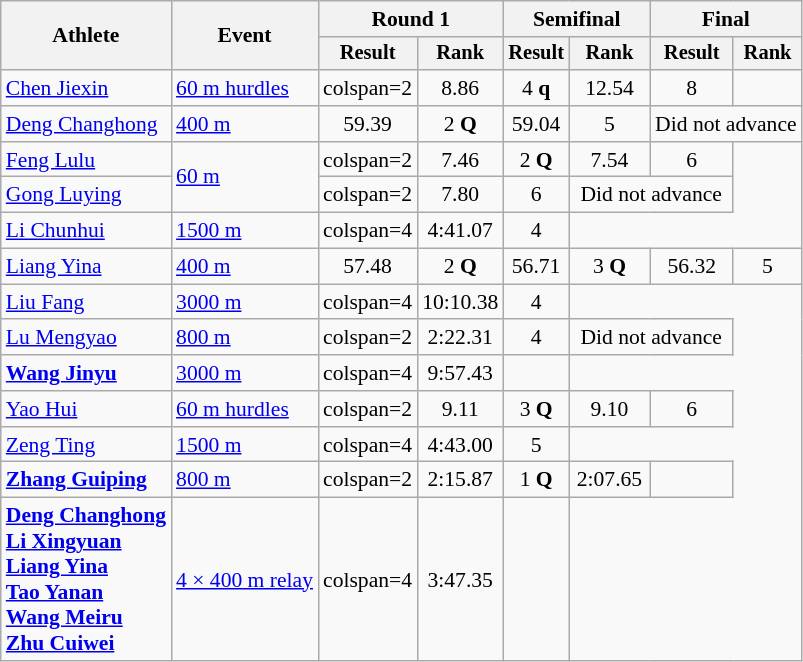<table class="wikitable" style="font-size:90%">
<tr>
<th rowspan="2">Athlete</th>
<th rowspan="2">Event</th>
<th colspan="2">Round 1</th>
<th colspan="2">Semifinal</th>
<th colspan="2">Final</th>
</tr>
<tr style="font-size:95%">
<th>Result</th>
<th>Rank</th>
<th>Result</th>
<th>Rank</th>
<th>Result</th>
<th>Rank</th>
</tr>
<tr align=center>
<td align=left><a href='#'>Chen Jiexin</a></td>
<td align=left rowspan=1><a href='#'>60 m hurdles</a></td>
<td>colspan=2 </td>
<td>8.86</td>
<td>4 <strong>q</strong></td>
<td>12.54</td>
<td>8</td>
</tr>
<tr align=center>
<td align=left><a href='#'>Deng Changhong</a></td>
<td align=left rowspan=1><a href='#'>400 m</a></td>
<td>59.39</td>
<td>2 <strong>Q</strong></td>
<td>59.04</td>
<td>5</td>
<td colspan=2>Did not advance</td>
</tr>
<tr align=center>
<td align=left><a href='#'>Feng Lulu</a></td>
<td align=left rowspan=2><a href='#'>60 m</a></td>
<td>colspan=2 </td>
<td>7.46</td>
<td>2 <strong>Q</strong></td>
<td>7.54</td>
<td>6</td>
</tr>
<tr align=center>
<td align=left><a href='#'>Gong Luying</a></td>
<td>colspan=2 </td>
<td>7.80</td>
<td>6</td>
<td colspan=2>Did not advance</td>
</tr>
<tr align=center>
<td align=left><a href='#'>Li Chunhui</a></td>
<td align=left rowspan=1><a href='#'>1500 m</a></td>
<td>colspan=4 </td>
<td>4:41.07</td>
<td>4</td>
</tr>
<tr align=center>
<td align=left><a href='#'>Liang Yina</a></td>
<td align=left rowspan=1><a href='#'>400 m</a></td>
<td>57.48</td>
<td>2 <strong>Q</strong></td>
<td>56.71</td>
<td>3 <strong>Q</strong></td>
<td>56.32</td>
<td>5</td>
</tr>
<tr align=center>
<td align=left><a href='#'>Liu Fang</a></td>
<td align=left rowspan=1><a href='#'>3000 m</a></td>
<td>colspan=4 </td>
<td>10:10.38</td>
<td>4</td>
</tr>
<tr align=center>
<td align=left><a href='#'>Lu Mengyao</a></td>
<td align=left rowspan=1><a href='#'>800 m</a></td>
<td>colspan=2 </td>
<td>2:22.31</td>
<td>4</td>
<td colspan=2>Did not advance</td>
</tr>
<tr align=center>
<td align=left><strong><a href='#'>Wang Jinyu</a></strong></td>
<td align=left rowspan=1><a href='#'>3000 m</a></td>
<td>colspan=4 </td>
<td>9:57.43</td>
<td></td>
</tr>
<tr align=center>
<td align=left><a href='#'>Yao Hui</a></td>
<td align=left rowspan=1><a href='#'>60 m hurdles</a></td>
<td>colspan=2 </td>
<td>9.11</td>
<td>3 <strong>Q</strong></td>
<td>9.10</td>
<td>6</td>
</tr>
<tr align=center>
<td align=left><a href='#'>Zeng Ting</a></td>
<td align=left rowspan=1><a href='#'>1500 m</a></td>
<td>colspan=4 </td>
<td>4:43.00</td>
<td>5</td>
</tr>
<tr align=center>
<td align=left><strong><a href='#'>Zhang Guiping</a></strong></td>
<td align=left rowspan=1><a href='#'>800 m</a></td>
<td>colspan=2 </td>
<td>2:15.87</td>
<td>1 <strong>Q</strong></td>
<td>2:07.65</td>
<td></td>
</tr>
<tr align=center>
<td align=left><strong><a href='#'>Deng Changhong</a><br><a href='#'>Li Xingyuan</a><br><a href='#'>Liang Yina</a><br><a href='#'>Tao Yanan</a><br><a href='#'>Wang Meiru</a><br><a href='#'>Zhu Cuiwei</a></strong></td>
<td align=left><a href='#'>4 × 400 m relay</a></td>
<td>colspan=4 </td>
<td>3:47.35</td>
<td></td>
</tr>
</table>
